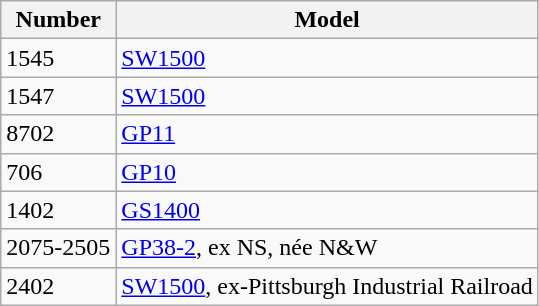<table class="wikitable">
<tr>
<th>Number</th>
<th>Model</th>
</tr>
<tr>
<td>1545</td>
<td><a href='#'>SW1500</a></td>
</tr>
<tr>
<td>1547</td>
<td><a href='#'>SW1500</a></td>
</tr>
<tr>
<td>8702</td>
<td><a href='#'>GP11</a></td>
</tr>
<tr>
<td>706</td>
<td><a href='#'>GP10</a></td>
</tr>
<tr>
<td>1402</td>
<td><a href='#'>GS1400</a></td>
</tr>
<tr>
<td>2075-2505</td>
<td><a href='#'>GP38-2</a>, ex NS, née N&W</td>
</tr>
<tr>
<td>2402</td>
<td><a href='#'>SW1500</a>, ex-Pittsburgh Industrial Railroad</td>
</tr>
</table>
